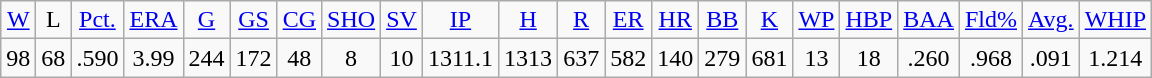<table class=wikitable style="text-align:center">
<tr>
<td><a href='#'>W</a></td>
<td>L</td>
<td><a href='#'>Pct.</a></td>
<td><a href='#'>ERA</a></td>
<td><a href='#'>G</a></td>
<td><a href='#'>GS</a></td>
<td><a href='#'>CG</a></td>
<td><a href='#'>SHO</a></td>
<td><a href='#'>SV</a></td>
<td><a href='#'>IP</a></td>
<td><a href='#'>H</a></td>
<td><a href='#'>R</a></td>
<td><a href='#'>ER</a></td>
<td><a href='#'>HR</a></td>
<td><a href='#'>BB</a></td>
<td><a href='#'>K</a></td>
<td><a href='#'>WP</a></td>
<td><a href='#'>HBP</a></td>
<td><a href='#'>BAA</a></td>
<td><a href='#'>Fld%</a></td>
<td><a href='#'>Avg.</a></td>
<td><a href='#'>WHIP</a></td>
</tr>
<tr>
<td>98</td>
<td>68</td>
<td>.590</td>
<td>3.99</td>
<td>244</td>
<td>172</td>
<td>48</td>
<td>8</td>
<td>10</td>
<td>1311.1</td>
<td>1313</td>
<td>637</td>
<td>582</td>
<td>140</td>
<td>279</td>
<td>681</td>
<td>13</td>
<td>18</td>
<td>.260</td>
<td>.968</td>
<td>.091</td>
<td>1.214</td>
</tr>
</table>
